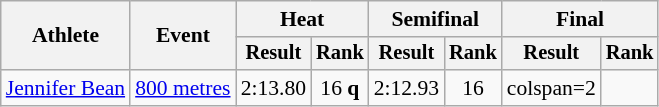<table class=wikitable style=font-size:90%>
<tr>
<th rowspan=2>Athlete</th>
<th rowspan=2>Event</th>
<th colspan=2>Heat</th>
<th colspan=2>Semifinal</th>
<th colspan=2>Final</th>
</tr>
<tr style=font-size:95%>
<th>Result</th>
<th>Rank</th>
<th>Result</th>
<th>Rank</th>
<th>Result</th>
<th>Rank</th>
</tr>
<tr align=center>
<td align=left><a href='#'>Jennifer Bean</a></td>
<td align=left><a href='#'>800 metres</a></td>
<td>2:13.80</td>
<td>16 <strong>q</strong></td>
<td>2:12.93</td>
<td>16</td>
<td>colspan=2 </td>
</tr>
</table>
